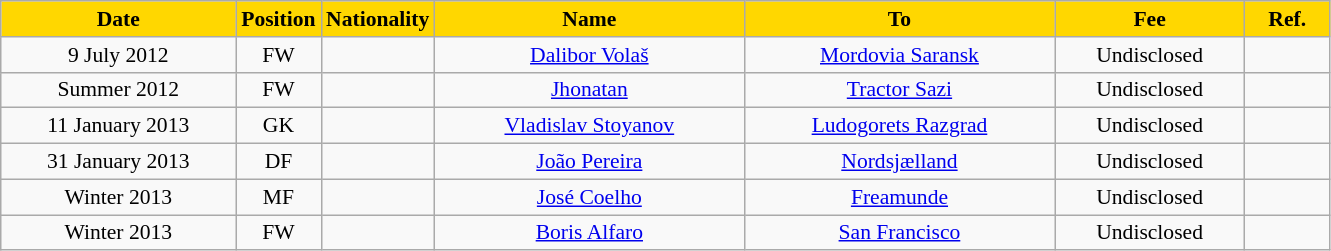<table class="wikitable"  style="text-align:center; font-size:90%; ">
<tr>
<th style="background:gold; color:black; width:150px;">Date</th>
<th style="background:gold; color:black; width:50px;">Position</th>
<th style="background:gold; color:black; width:50px;">Nationality</th>
<th style="background:gold; color:black; width:200px;">Name</th>
<th style="background:gold; color:black; width:200px;">To</th>
<th style="background:gold; color:black; width:120px;">Fee</th>
<th style="background:gold; color:black; width:50px;">Ref.</th>
</tr>
<tr>
<td>9 July 2012</td>
<td>FW</td>
<td></td>
<td><a href='#'>Dalibor Volaš</a></td>
<td><a href='#'>Mordovia Saransk</a></td>
<td>Undisclosed</td>
<td></td>
</tr>
<tr>
<td>Summer 2012</td>
<td>FW</td>
<td></td>
<td><a href='#'>Jhonatan</a></td>
<td><a href='#'>Tractor Sazi</a></td>
<td>Undisclosed</td>
<td></td>
</tr>
<tr>
<td>11 January 2013</td>
<td>GK</td>
<td></td>
<td><a href='#'>Vladislav Stoyanov</a></td>
<td><a href='#'>Ludogorets Razgrad</a></td>
<td>Undisclosed</td>
<td></td>
</tr>
<tr>
<td>31 January 2013</td>
<td>DF</td>
<td></td>
<td><a href='#'>João Pereira</a></td>
<td><a href='#'>Nordsjælland</a></td>
<td>Undisclosed</td>
<td></td>
</tr>
<tr>
<td>Winter 2013</td>
<td>MF</td>
<td></td>
<td><a href='#'>José Coelho</a></td>
<td><a href='#'>Freamunde</a></td>
<td>Undisclosed</td>
<td></td>
</tr>
<tr>
<td>Winter 2013</td>
<td>FW</td>
<td></td>
<td><a href='#'>Boris Alfaro</a></td>
<td><a href='#'>San Francisco</a></td>
<td>Undisclosed</td>
<td></td>
</tr>
</table>
